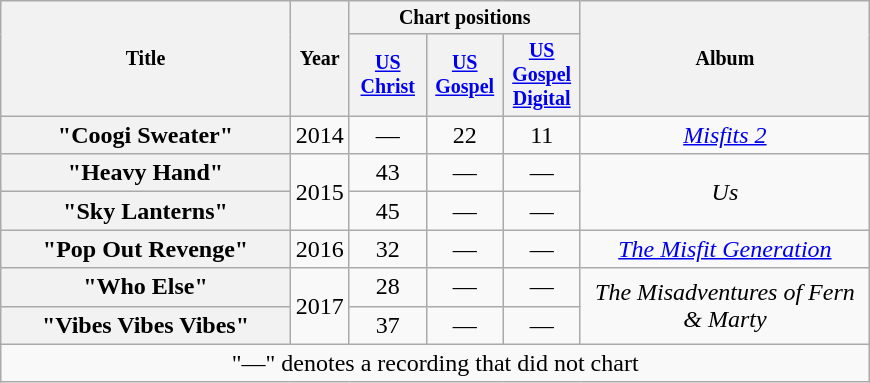<table class="wikitable plainrowheaders" style="text-align:center;">
<tr style="font-size:smaller;">
<th rowspan="2" style="width:14em;">Title</th>
<th rowspan="2">Year</th>
<th colspan="3">Chart positions</th>
<th rowspan="2" style="width:14em;">Album</th>
</tr>
<tr style="font-size:smaller;">
<th scope="col" width="45"><a href='#'>US<br>Christ</a><br></th>
<th scope="col" width="45"><a href='#'>US<br>Gospel</a><br></th>
<th scope="col" width="45"><a href='#'>US<br>Gospel<br>Digital</a><br></th>
</tr>
<tr>
<th scope="row">"Coogi Sweater"<br></th>
<td>2014</td>
<td>—</td>
<td>22</td>
<td>11</td>
<td><em><a href='#'>Misfits 2</a></em></td>
</tr>
<tr>
<th scope="row">"Heavy Hand"</th>
<td rowspan="2">2015</td>
<td>43</td>
<td>—</td>
<td>—</td>
<td rowspan="2"><em>Us</em></td>
</tr>
<tr>
<th scope="row">"Sky Lanterns"<br></th>
<td>45</td>
<td>—</td>
<td>—</td>
</tr>
<tr>
<th scope="row">"Pop Out Revenge"<br></th>
<td rowspan="1">2016</td>
<td>32</td>
<td>—</td>
<td>—</td>
<td><em><a href='#'>The Misfit Generation</a></em></td>
</tr>
<tr>
<th scope="row">"Who Else"<br></th>
<td rowspan="2">2017</td>
<td>28</td>
<td>—</td>
<td>—</td>
<td rowspan="2"><em>The Misadventures of Fern & Marty</em></td>
</tr>
<tr>
<th scope="row">"Vibes Vibes Vibes"<br></th>
<td>37</td>
<td>—</td>
<td>—</td>
</tr>
<tr>
<td colspan="6">"—" denotes a recording that did not chart</td>
</tr>
</table>
